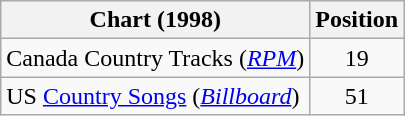<table class="wikitable sortable">
<tr>
<th scope="col">Chart (1998)</th>
<th scope="col">Position</th>
</tr>
<tr>
<td>Canada Country Tracks (<em><a href='#'>RPM</a></em>)</td>
<td align="center">19</td>
</tr>
<tr>
<td>US <a href='#'>Country Songs</a> (<em><a href='#'>Billboard</a></em>)</td>
<td align="center">51</td>
</tr>
</table>
